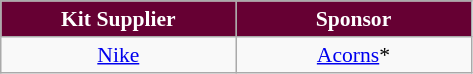<table class="wikitable"  style="text-align:center; font-size:90%; ">
<tr>
<th style="background:#660033;color:#FFFFFF; width:150px;">Kit Supplier</th>
<th style="background:#660033;color:#FFFFFF; width:150px;">Sponsor</th>
</tr>
<tr>
<td><a href='#'>Nike</a></td>
<td><a href='#'>Acorns</a>*</td>
</tr>
</table>
